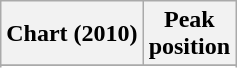<table class="wikitable">
<tr>
<th>Chart (2010)</th>
<th>Peak<br>position</th>
</tr>
<tr>
</tr>
<tr>
</tr>
</table>
